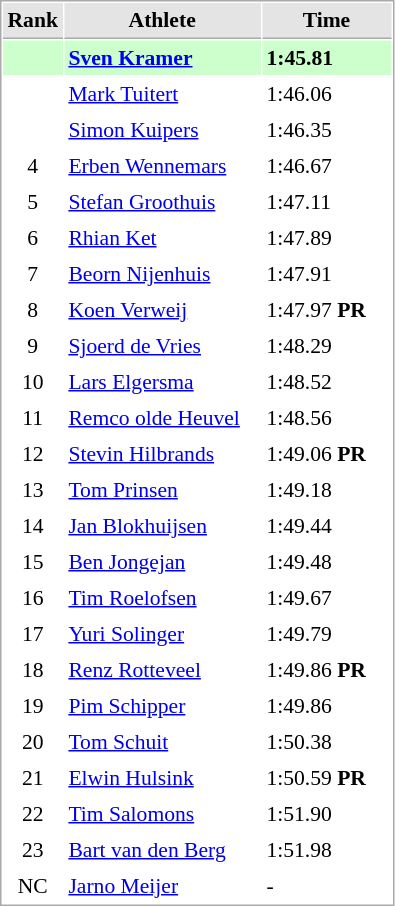<table cellspacing="1" cellpadding="3" style="border:1px solid #AAAAAA;font-size:90%">
<tr bgcolor="#E4E4E4">
<th style="border-bottom:1px solid #AAAAAA" width=15>Rank</th>
<th style="border-bottom:1px solid #AAAAAA" width=125>Athlete</th>
<th style="border-bottom:1px solid #AAAAAA" width=80>Time</th>
</tr>
<tr bgcolor=ccffcc>
<td align=center></td>
<td><strong><a href='#'>Sven Kramer</a></strong></td>
<td><strong>1:45.81</strong></td>
</tr>
<tr>
<td align=center></td>
<td><a href='#'>Mark Tuitert</a></td>
<td>1:46.06</td>
</tr>
<tr>
<td align=center></td>
<td><a href='#'>Simon Kuipers</a></td>
<td>1:46.35</td>
</tr>
<tr>
<td align=center>4</td>
<td><a href='#'>Erben Wennemars</a></td>
<td>1:46.67</td>
</tr>
<tr>
<td align=center>5</td>
<td><a href='#'>Stefan Groothuis</a></td>
<td>1:47.11</td>
</tr>
<tr>
<td align=center>6</td>
<td><a href='#'>Rhian Ket</a></td>
<td>1:47.89</td>
</tr>
<tr>
<td align=center>7</td>
<td><a href='#'>Beorn Nijenhuis</a></td>
<td>1:47.91</td>
</tr>
<tr>
<td align=center>8</td>
<td><a href='#'>Koen Verweij</a></td>
<td>1:47.97 <strong>PR</strong></td>
</tr>
<tr>
<td align=center>9</td>
<td><a href='#'>Sjoerd de Vries</a></td>
<td>1:48.29</td>
</tr>
<tr>
<td align=center>10</td>
<td><a href='#'>Lars Elgersma</a></td>
<td>1:48.52</td>
</tr>
<tr>
<td align=center>11</td>
<td><a href='#'>Remco olde Heuvel</a></td>
<td>1:48.56</td>
</tr>
<tr>
<td align=center>12</td>
<td><a href='#'>Stevin Hilbrands</a></td>
<td>1:49.06 <strong>PR</strong></td>
</tr>
<tr>
<td align=center>13</td>
<td><a href='#'>Tom Prinsen</a></td>
<td>1:49.18</td>
</tr>
<tr>
<td align=center>14</td>
<td><a href='#'>Jan Blokhuijsen</a></td>
<td>1:49.44</td>
</tr>
<tr>
<td align=center>15</td>
<td><a href='#'>Ben Jongejan</a></td>
<td>1:49.48</td>
</tr>
<tr>
<td align=center>16</td>
<td><a href='#'>Tim Roelofsen</a></td>
<td>1:49.67</td>
</tr>
<tr>
<td align=center>17</td>
<td><a href='#'>Yuri Solinger</a></td>
<td>1:49.79</td>
</tr>
<tr>
<td align=center>18</td>
<td><a href='#'>Renz Rotteveel</a></td>
<td>1:49.86 <strong>PR</strong></td>
</tr>
<tr>
<td align=center>19</td>
<td><a href='#'>Pim Schipper</a></td>
<td>1:49.86</td>
</tr>
<tr>
<td align=center>20</td>
<td><a href='#'>Tom Schuit</a></td>
<td>1:50.38</td>
</tr>
<tr>
<td align=center>21</td>
<td><a href='#'>Elwin Hulsink</a></td>
<td>1:50.59 <strong>PR</strong></td>
</tr>
<tr>
<td align=center>22</td>
<td><a href='#'>Tim Salomons</a></td>
<td>1:51.90</td>
</tr>
<tr>
<td align=center>23</td>
<td><a href='#'>Bart van den Berg</a></td>
<td>1:51.98</td>
</tr>
<tr>
<td align=center>NC</td>
<td><a href='#'>Jarno Meijer</a></td>
<td>-</td>
</tr>
</table>
